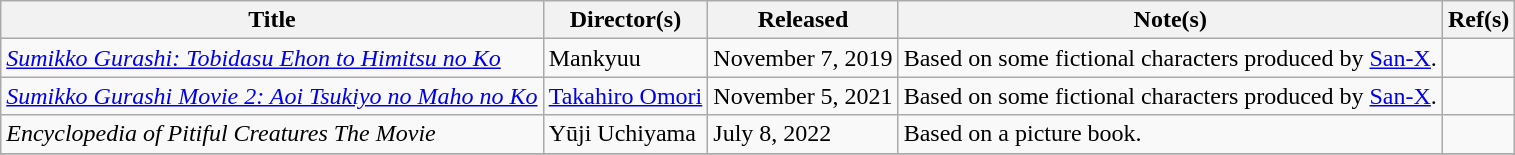<table class="wikitable sortable">
<tr>
<th scope="col">Title</th>
<th scope="col">Director(s)</th>
<th scope="col">Released</th>
<th scope="col" class="unsortable">Note(s)</th>
<th scope="col" class="unsortable">Ref(s)</th>
</tr>
<tr>
<td><em><a href='#'>Sumikko Gurashi: Tobidasu Ehon to Himitsu no Ko</a></em></td>
<td>Mankyuu</td>
<td>November 7, 2019</td>
<td>Based on some fictional characters produced by <a href='#'>San-X</a>.</td>
<td style="text-align:center"></td>
</tr>
<tr>
<td><em><a href='#'>Sumikko Gurashi Movie 2: Aoi Tsukiyo no Maho no Ko</a></em></td>
<td><a href='#'>Takahiro Omori</a></td>
<td>November 5, 2021</td>
<td>Based on some fictional characters produced by <a href='#'>San-X</a>.</td>
<td style="text-align:center"></td>
</tr>
<tr>
<td><em>Encyclopedia of Pitiful Creatures The Movie</em></td>
<td>Yūji Uchiyama</td>
<td>July 8, 2022</td>
<td>Based on a picture book.</td>
<td style="text-align:center"></td>
</tr>
<tr>
</tr>
</table>
